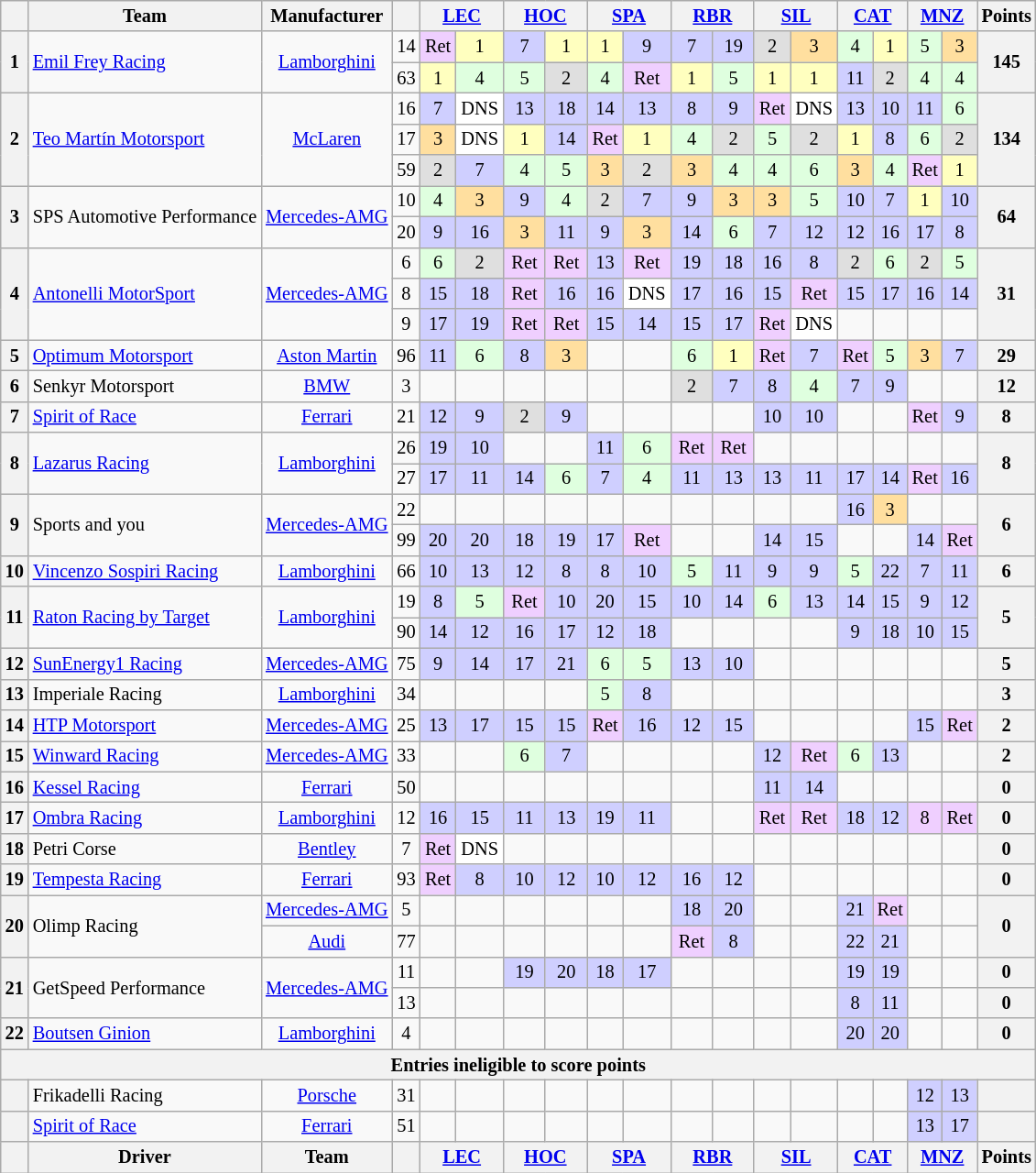<table class="wikitable" style="font-size:85%; text-align:center">
<tr>
<th valign="middle"></th>
<th valign="middle">Team</th>
<th>Manufacturer</th>
<th></th>
<th colspan="2"><a href='#'>LEC</a><br></th>
<th colspan="2"><a href='#'>HOC</a><br></th>
<th colspan="2"><a href='#'>SPA</a><br></th>
<th colspan="2"><a href='#'>RBR</a><br></th>
<th colspan="2"><a href='#'>SIL</a><br></th>
<th colspan="2"><a href='#'>CAT</a><br></th>
<th colspan="2"><a href='#'>MNZ</a><br></th>
<th valign="middle">Points</th>
</tr>
<tr>
<th rowspan="2">1</th>
<td rowspan="2" align="left"> <a href='#'>Emil Frey Racing</a></td>
<td rowspan="2" align="center"><a href='#'>Lamborghini</a></td>
<td>14</td>
<td style="background:#efcfff;">Ret</td>
<td style="background:#ffffbf;">1</td>
<td style="background:#cfcfff;">7</td>
<td style="background:#ffffbf;">1</td>
<td style="background:#ffffbf;">1</td>
<td style="background:#cfcfff;">9</td>
<td style="background:#cfcfff;">7</td>
<td style="background:#cfcfff;">19</td>
<td style="background:#dfdfdf;">2</td>
<td style="background:#ffdf9f;">3</td>
<td style="background:#dfffdf;">4</td>
<td style="background:#ffffbf;">1</td>
<td style="background:#dfffdf;">5</td>
<td style="background:#ffdf9f;">3</td>
<th rowspan="2">145</th>
</tr>
<tr>
<td>63</td>
<td style="background:#ffffbf;">1</td>
<td style="background:#dfffdf;">4</td>
<td style="background:#dfffdf;">5</td>
<td style="background:#dfdfdf;">2</td>
<td style="background:#dfffdf;">4</td>
<td style="background:#efcfff;">Ret</td>
<td style="background:#ffffbf;">1</td>
<td style="background:#dfffdf;">5</td>
<td style="background:#ffffbf;">1</td>
<td style="background:#ffffbf;">1</td>
<td style="background:#cfcfff;">11</td>
<td style="background:#dfdfdf;">2</td>
<td style="background:#dfffdf;">4</td>
<td style="background:#dfffdf;">4</td>
</tr>
<tr>
<th rowspan="3">2</th>
<td rowspan="3" align="left"> <a href='#'>Teo Martín Motorsport</a></td>
<td rowspan="3"><a href='#'>McLaren</a></td>
<td>16</td>
<td style="background:#cfcfff;">7</td>
<td style="background:#ffffff;">DNS</td>
<td style="background:#cfcfff;">13</td>
<td style="background:#cfcfff;">18</td>
<td style="background:#cfcfff;">14</td>
<td style="background:#cfcfff;">13</td>
<td style="background:#cfcfff;">8</td>
<td style="background:#cfcfff;">9</td>
<td style="background:#efcfff;">Ret</td>
<td style="background:#ffffff;">DNS</td>
<td style="background:#cfcfff;">13</td>
<td style="background:#cfcfff;">10</td>
<td style="background:#cfcfff;">11</td>
<td style="background:#dfffdf;">6</td>
<th rowspan="3">134</th>
</tr>
<tr>
<td>17</td>
<td style="background:#ffdf9f;">3</td>
<td style="background:#ffffff;">DNS</td>
<td style="background:#ffffbf;">1</td>
<td style="background:#cfcfff;">14</td>
<td style="background:#efcfff;">Ret</td>
<td style="background:#ffffbf;">1</td>
<td style="background:#dfffdf;">4</td>
<td style="background:#dfdfdf;">2</td>
<td style="background:#dfffdf;">5</td>
<td style="background:#dfdfdf;">2</td>
<td style="background:#ffffbf;">1</td>
<td style="background:#cfcfff;">8</td>
<td style="background:#dfffdf;">6</td>
<td style="background:#dfdfdf;">2</td>
</tr>
<tr>
<td>59</td>
<td style="background:#dfdfdf;">2</td>
<td style="background:#cfcfff;">7</td>
<td style="background:#dfffdf;">4</td>
<td style="background:#dfffdf;">5</td>
<td style="background:#ffdf9f;">3</td>
<td style="background:#dfdfdf;">2</td>
<td style="background:#ffdf9f;">3</td>
<td style="background:#dfffdf;">4</td>
<td style="background:#dfffdf;">4</td>
<td style="background:#dfffdf;">6</td>
<td style="background:#ffdf9f;">3</td>
<td style="background:#dfffdf;">4</td>
<td style="background:#efcfff;">Ret</td>
<td style="background:#ffffbf;">1</td>
</tr>
<tr>
<th rowspan="2">3</th>
<td rowspan="2" align="left"> SPS Automotive Performance</td>
<td rowspan="2"><a href='#'>Mercedes-AMG</a></td>
<td>10</td>
<td style="background:#dfffdf;">4</td>
<td style="background:#ffdf9f;">3</td>
<td style="background:#cfcfff;">9</td>
<td style="background:#dfffdf;">4</td>
<td style="background:#dfdfdf;">2</td>
<td style="background:#cfcfff;">7</td>
<td style="background:#cfcfff;">9</td>
<td style="background:#ffdf9f;">3</td>
<td style="background:#ffdf9f;">3</td>
<td style="background:#dfffdf;">5</td>
<td style="background:#cfcfff;">10</td>
<td style="background:#cfcfff;">7</td>
<td style="background:#ffffbf;">1</td>
<td style="background:#cfcfff;">10</td>
<th rowspan="2">64</th>
</tr>
<tr>
<td>20</td>
<td style="background:#cfcfff;">9</td>
<td style="background:#cfcfff;">16</td>
<td style="background:#ffdf9f;">3</td>
<td style="background:#cfcfff;">11</td>
<td style="background:#cfcfff;">9</td>
<td style="background:#ffdf9f;">3</td>
<td style="background:#cfcfff;">14</td>
<td style="background:#dfffdf;">6</td>
<td style="background:#cfcfff;">7</td>
<td style="background:#cfcfff;">12</td>
<td style="background:#cfcfff;">12</td>
<td style="background:#cfcfff;">16</td>
<td style="background:#cfcfff;">17</td>
<td style="background:#cfcfff;">8</td>
</tr>
<tr>
<th rowspan="3">4</th>
<td rowspan="3" align="left"> <a href='#'>Antonelli MotorSport</a></td>
<td rowspan="3"><a href='#'>Mercedes-AMG</a></td>
<td>6</td>
<td style="background:#dfffdf;">6</td>
<td style="background:#dfdfdf;">2</td>
<td style="background:#efcfff;">Ret</td>
<td style="background:#efcfff;">Ret</td>
<td style="background:#cfcfff;">13</td>
<td style="background:#efcfff;">Ret</td>
<td style="background:#cfcfff;">19</td>
<td style="background:#cfcfff;">18</td>
<td style="background:#cfcfff;">16</td>
<td style="background:#cfcfff;">8</td>
<td style="background:#dfdfdf;">2</td>
<td style="background:#dfffdf;">6</td>
<td style="background:#dfdfdf;">2</td>
<td style="background:#dfffdf;">5</td>
<th rowspan="3">31</th>
</tr>
<tr>
<td>8</td>
<td style="background:#cfcfff;">15</td>
<td style="background:#cfcfff;">18</td>
<td style="background:#efcfff;">Ret</td>
<td style="background:#cfcfff;">16</td>
<td style="background:#cfcfff;">16</td>
<td style="background:#ffffff;">DNS</td>
<td style="background:#cfcfff;">17</td>
<td style="background:#cfcfff;">16</td>
<td style="background:#cfcfff;">15</td>
<td style="background:#efcfff;">Ret</td>
<td style="background:#cfcfff;">15</td>
<td style="background:#cfcfff;">17</td>
<td style="background:#cfcfff;">16</td>
<td style="background:#cfcfff;">14</td>
</tr>
<tr>
<td>9</td>
<td style="background:#cfcfff;">17</td>
<td style="background:#cfcfff;">19</td>
<td style="background:#efcfff;">Ret</td>
<td style="background:#efcfff;">Ret</td>
<td style="background:#cfcfff;">15</td>
<td style="background:#cfcfff;">14</td>
<td style="background:#cfcfff;">15</td>
<td style="background:#cfcfff;">17</td>
<td style="background:#efcfff;">Ret</td>
<td style="background:#ffffff;">DNS</td>
<td></td>
<td></td>
<td></td>
<td></td>
</tr>
<tr>
<th>5</th>
<td align="left"> <a href='#'>Optimum Motorsport</a></td>
<td><a href='#'>Aston Martin</a></td>
<td>96</td>
<td style="background:#cfcfff;">11</td>
<td style="background:#dfffdf;">6</td>
<td style="background:#cfcfff;">8</td>
<td style="background:#ffdf9f;">3</td>
<td></td>
<td></td>
<td style="background:#dfffdf;">6</td>
<td style="background:#ffffbf;">1</td>
<td style="background:#efcfff;">Ret</td>
<td style="background:#cfcfff;">7</td>
<td style="background:#efcfff;">Ret</td>
<td style="background:#dfffdf;">5</td>
<td style="background:#ffdf9f;">3</td>
<td style="background:#cfcfff;">7</td>
<th>29</th>
</tr>
<tr>
<th>6</th>
<td align="left"> Senkyr Motorsport</td>
<td><a href='#'>BMW</a></td>
<td>3</td>
<td></td>
<td></td>
<td></td>
<td></td>
<td></td>
<td></td>
<td style="background:#dfdfdf;">2</td>
<td style="background:#cfcfff;">7</td>
<td style="background:#cfcfff;">8</td>
<td style="background:#dfffdf;">4</td>
<td style="background:#cfcfff;">7</td>
<td style="background:#cfcfff;">9</td>
<td></td>
<td></td>
<th>12</th>
</tr>
<tr>
<th>7</th>
<td align="left"> <a href='#'>Spirit of Race</a></td>
<td><a href='#'>Ferrari</a></td>
<td>21</td>
<td style="background:#cfcfff;">12</td>
<td style="background:#cfcfff;">9</td>
<td style="background:#dfdfdf;">2</td>
<td style="background:#cfcfff;">9</td>
<td></td>
<td></td>
<td></td>
<td></td>
<td style="background:#cfcfff;">10</td>
<td style="background:#cfcfff;">10</td>
<td></td>
<td></td>
<td style="background:#efcfff;">Ret</td>
<td style="background:#cfcfff;">9</td>
<th>8</th>
</tr>
<tr>
<th rowspan="2">8</th>
<td rowspan="2" align="left"> <a href='#'>Lazarus Racing</a></td>
<td rowspan="2"><a href='#'>Lamborghini</a></td>
<td>26</td>
<td style="background:#cfcfff;">19</td>
<td style="background:#cfcfff;">10</td>
<td></td>
<td></td>
<td style="background:#cfcfff;">11</td>
<td style="background:#dfffdf;">6</td>
<td style="background:#efcfff;">Ret</td>
<td style="background:#efcfff;">Ret</td>
<td></td>
<td></td>
<td></td>
<td></td>
<td></td>
<td></td>
<th rowspan="2">8</th>
</tr>
<tr>
<td>27</td>
<td style="background:#cfcfff;">17</td>
<td style="background:#cfcfff;">11</td>
<td style="background:#cfcfff;">14</td>
<td style="background:#dfffdf;">6</td>
<td style="background:#cfcfff;">7</td>
<td style="background:#dfffdf;">4</td>
<td style="background:#cfcfff;">11</td>
<td style="background:#cfcfff;">13</td>
<td style="background:#cfcfff;">13</td>
<td style="background:#cfcfff;">11</td>
<td style="background:#cfcfff;">17</td>
<td style="background:#cfcfff;">14</td>
<td style="background:#efcfff;">Ret</td>
<td style="background:#cfcfff;">16</td>
</tr>
<tr>
<th rowspan="2">9</th>
<td rowspan="2" align=left> Sports and you</td>
<td rowspan="2"><a href='#'>Mercedes-AMG</a></td>
<td>22</td>
<td></td>
<td></td>
<td></td>
<td></td>
<td></td>
<td></td>
<td></td>
<td></td>
<td></td>
<td></td>
<td style="background:#cfcfff;">16</td>
<td style="background:#ffdf9f;">3</td>
<td></td>
<td></td>
<th rowspan="2">6</th>
</tr>
<tr>
<td>99</td>
<td style="background:#cfcfff;">20</td>
<td style="background:#cfcfff;">20</td>
<td style="background:#cfcfff;">18</td>
<td style="background:#cfcfff;">19</td>
<td style="background:#cfcfff;">17</td>
<td style="background:#efcfff;">Ret</td>
<td></td>
<td></td>
<td style="background:#cfcfff;">14</td>
<td style="background:#cfcfff;">15</td>
<td></td>
<td></td>
<td style="background:#cfcfff;">14</td>
<td style="background:#efcfff;">Ret</td>
</tr>
<tr>
<th>10</th>
<td align=left> <a href='#'>Vincenzo Sospiri Racing</a></td>
<td><a href='#'>Lamborghini</a></td>
<td>66</td>
<td style="background:#cfcfff;">10</td>
<td style="background:#cfcfff;">13</td>
<td style="background:#cfcfff;">12</td>
<td style="background:#cfcfff;">8</td>
<td style="background:#cfcfff;">8</td>
<td style="background:#cfcfff;">10</td>
<td style="background:#dfffdf;">5</td>
<td style="background:#cfcfff;">11</td>
<td style="background:#cfcfff;">9</td>
<td style="background:#cfcfff;">9</td>
<td style="background:#dfffdf;">5</td>
<td style="background:#cfcfff;">22</td>
<td style="background:#cfcfff;">7</td>
<td style="background:#cfcfff;">11</td>
<th>6</th>
</tr>
<tr>
<th rowspan="2">11</th>
<td rowspan="2" align="left"> <a href='#'>Raton Racing by Target</a></td>
<td rowspan="2"><a href='#'>Lamborghini</a></td>
<td>19</td>
<td style="background:#cfcfff;">8</td>
<td style="background:#dfffdf;">5</td>
<td style="background:#efcfff;">Ret</td>
<td style="background:#cfcfff;">10</td>
<td style="background:#cfcfff;">20</td>
<td style="background:#cfcfff;">15</td>
<td style="background:#cfcfff;">10</td>
<td style="background:#cfcfff;">14</td>
<td style="background:#dfffdf;">6</td>
<td style="background:#cfcfff;">13</td>
<td style="background:#cfcfff;">14</td>
<td style="background:#cfcfff;">15</td>
<td style="background:#cfcfff;">9</td>
<td style="background:#cfcfff;">12</td>
<th rowspan="2">5</th>
</tr>
<tr>
<td>90</td>
<td style="background:#cfcfff;">14</td>
<td style="background:#cfcfff;">12</td>
<td style="background:#cfcfff;">16</td>
<td style="background:#cfcfff;">17</td>
<td style="background:#cfcfff;">12</td>
<td style="background:#cfcfff;">18</td>
<td></td>
<td></td>
<td></td>
<td></td>
<td style="background:#cfcfff;">9</td>
<td style="background:#cfcfff;">18</td>
<td style="background:#cfcfff;">10</td>
<td style="background:#cfcfff;">15</td>
</tr>
<tr>
<th>12</th>
<td align="left"> <a href='#'>SunEnergy1 Racing</a></td>
<td><a href='#'>Mercedes-AMG</a></td>
<td>75</td>
<td style="background:#cfcfff;">9</td>
<td style="background:#cfcfff;">14</td>
<td style="background:#cfcfff;">17</td>
<td style="background:#cfcfff;">21</td>
<td style="background:#dfffdf;">6</td>
<td style="background:#dfffdf;">5</td>
<td style="background:#cfcfff;">13</td>
<td style="background:#cfcfff;">10</td>
<td></td>
<td></td>
<td></td>
<td></td>
<td></td>
<td></td>
<th>5</th>
</tr>
<tr>
<th>13</th>
<td align="left"> Imperiale Racing</td>
<td><a href='#'>Lamborghini</a></td>
<td>34</td>
<td></td>
<td></td>
<td></td>
<td></td>
<td style="background:#dfffdf;">5</td>
<td style="background:#cfcfff;">8</td>
<td></td>
<td></td>
<td></td>
<td></td>
<td></td>
<td></td>
<td></td>
<td></td>
<th>3</th>
</tr>
<tr>
<th>14</th>
<td align="left"> <a href='#'>HTP Motorsport</a></td>
<td><a href='#'>Mercedes-AMG</a></td>
<td>25</td>
<td style="background:#cfcfff;">13</td>
<td style="background:#cfcfff;">17</td>
<td style="background:#cfcfff;">15</td>
<td style="background:#cfcfff;">15</td>
<td style="background:#efcfff;">Ret</td>
<td style="background:#cfcfff;">16</td>
<td style="background:#cfcfff;">12</td>
<td style="background:#cfcfff;">15</td>
<td></td>
<td></td>
<td></td>
<td></td>
<td style="background:#cfcfff;">15</td>
<td style="background:#efcfff;">Ret</td>
<th>2</th>
</tr>
<tr>
<th>15</th>
<td align="left"> <a href='#'>Winward Racing</a></td>
<td><a href='#'>Mercedes-AMG</a></td>
<td>33</td>
<td></td>
<td></td>
<td style="background:#dfffdf;">6</td>
<td style="background:#cfcfff;">7</td>
<td></td>
<td></td>
<td></td>
<td></td>
<td style="background:#cfcfff;">12</td>
<td style="background:#efcfff;">Ret</td>
<td style="background:#dfffdf;">6</td>
<td style="background:#cfcfff;">13</td>
<td></td>
<td></td>
<th>2</th>
</tr>
<tr>
<th>16</th>
<td align="left"> <a href='#'>Kessel Racing</a></td>
<td><a href='#'>Ferrari</a></td>
<td>50</td>
<td></td>
<td></td>
<td></td>
<td></td>
<td></td>
<td></td>
<td></td>
<td></td>
<td style="background:#cfcfff;">11</td>
<td style="background:#cfcfff;">14</td>
<td></td>
<td></td>
<td></td>
<td></td>
<th>0</th>
</tr>
<tr>
<th>17</th>
<td align="left"> <a href='#'>Ombra Racing</a></td>
<td><a href='#'>Lamborghini</a></td>
<td>12</td>
<td style="background:#cfcfff;">16</td>
<td style="background:#cfcfff;">15</td>
<td style="background:#cfcfff;">11</td>
<td style="background:#cfcfff;">13</td>
<td style="background:#cfcfff;">19</td>
<td style="background:#cfcfff;">11</td>
<td></td>
<td></td>
<td style="background:#efcfff;">Ret</td>
<td style="background:#efcfff;">Ret</td>
<td style="background:#cfcfff;">18</td>
<td style="background:#cfcfff;">12</td>
<td style="background:#efcfff;">8</td>
<td style="background:#efcfff;">Ret</td>
<th>0</th>
</tr>
<tr>
<th>18</th>
<td align="left"> Petri Corse</td>
<td><a href='#'>Bentley</a></td>
<td>7</td>
<td style="background:#efcfff;">Ret</td>
<td style="background:#ffffff;">DNS</td>
<td></td>
<td></td>
<td></td>
<td></td>
<td></td>
<td></td>
<td></td>
<td></td>
<td></td>
<td></td>
<td></td>
<td></td>
<th>0</th>
</tr>
<tr>
<th>19</th>
<td align="left"> <a href='#'>Tempesta Racing</a></td>
<td><a href='#'>Ferrari</a></td>
<td>93</td>
<td style="background:#efcfff;">Ret</td>
<td style="background:#cfcfff;">8</td>
<td style="background:#cfcfff;">10</td>
<td style="background:#cfcfff;">12</td>
<td style="background:#cfcfff;">10</td>
<td style="background:#cfcfff;">12</td>
<td style="background:#cfcfff;">16</td>
<td style="background:#cfcfff;">12</td>
<td></td>
<td></td>
<td></td>
<td></td>
<td></td>
<td></td>
<th>0</th>
</tr>
<tr>
<th rowspan="2">20</th>
<td rowspan="2" align="left"> Olimp Racing</td>
<td><a href='#'>Mercedes-AMG</a></td>
<td>5</td>
<td></td>
<td></td>
<td></td>
<td></td>
<td></td>
<td></td>
<td style="background:#cfcfff;">18</td>
<td style="background:#cfcfff;">20</td>
<td></td>
<td></td>
<td style="background:#cfcfff;">21</td>
<td style="background:#efcfff;">Ret</td>
<td></td>
<td></td>
<th rowspan="2">0</th>
</tr>
<tr>
<td><a href='#'>Audi</a></td>
<td>77</td>
<td></td>
<td></td>
<td></td>
<td></td>
<td></td>
<td></td>
<td style="background:#efcfff;">Ret</td>
<td style="background:#cfcfff;">8</td>
<td></td>
<td></td>
<td style="background:#cfcfff;">22</td>
<td style="background:#cfcfff;">21</td>
<td></td>
<td></td>
</tr>
<tr>
<th rowspan="2">21</th>
<td rowspan="2" align="left"> GetSpeed Performance</td>
<td rowspan="2"><a href='#'>Mercedes-AMG</a></td>
<td>11</td>
<td></td>
<td></td>
<td style="background:#cfcfff;">19</td>
<td style="background:#cfcfff;">20</td>
<td style="background:#cfcfff;">18</td>
<td style="background:#cfcfff;">17</td>
<td></td>
<td></td>
<td></td>
<td></td>
<td style="background:#cfcfff;">19</td>
<td style="background:#cfcfff;">19</td>
<td></td>
<td></td>
<th>0</th>
</tr>
<tr>
<td>13</td>
<td></td>
<td></td>
<td></td>
<td></td>
<td></td>
<td></td>
<td></td>
<td></td>
<td></td>
<td></td>
<td style="background:#cfcfff;">8</td>
<td style="background:#cfcfff;">11</td>
<td></td>
<td></td>
<th>0</th>
</tr>
<tr>
<th>22</th>
<td align=left> <a href='#'>Boutsen Ginion</a></td>
<td><a href='#'>Lamborghini</a></td>
<td>4</td>
<td></td>
<td></td>
<td></td>
<td></td>
<td></td>
<td></td>
<td></td>
<td></td>
<td></td>
<td></td>
<td style="background:#cfcfff;">20</td>
<td style="background:#cfcfff;">20</td>
<td></td>
<td></td>
<th>0</th>
</tr>
<tr>
<th colspan="19">Entries ineligible to score points</th>
</tr>
<tr>
<th></th>
<td align=left> Frikadelli Racing</td>
<td><a href='#'>Porsche</a></td>
<td>31</td>
<td></td>
<td></td>
<td></td>
<td></td>
<td></td>
<td></td>
<td></td>
<td></td>
<td></td>
<td></td>
<td></td>
<td></td>
<td style="background:#cfcfff;">12</td>
<td style="background:#cfcfff;">13</td>
<th></th>
</tr>
<tr>
<th></th>
<td align=left> <a href='#'>Spirit of Race</a></td>
<td><a href='#'>Ferrari</a></td>
<td>51</td>
<td></td>
<td></td>
<td></td>
<td></td>
<td></td>
<td></td>
<td></td>
<td></td>
<td></td>
<td></td>
<td></td>
<td></td>
<td style="background:#cfcfff;">13</td>
<td style="background:#cfcfff;">17</td>
<th></th>
</tr>
<tr>
<th valign="middle"></th>
<th valign="middle">Driver</th>
<th>Team</th>
<th></th>
<th colspan="2" style="width: 4em;"><a href='#'>LEC</a><br></th>
<th colspan="2" style="width: 4em;"><a href='#'>HOC</a><br></th>
<th colspan="2" style="width: 4em;"><a href='#'>   SPA</a>   <br></th>
<th colspan="2" style="width: 4em;"><a href='#'>RBR</a><br></th>
<th colspan="2" style="width: 4em;"><a href='#'>SIL</a><br></th>
<th colspan="2"><a href='#'>CAT</a><br></th>
<th colspan="2"><a href='#'>MNZ</a><br></th>
<th valign="middle">Points</th>
</tr>
</table>
